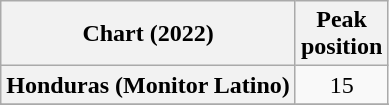<table class="wikitable sortable plainrowheaders" style="text-align:center">
<tr>
<th scope="col">Chart (2022)</th>
<th scope="col">Peak<br> position</th>
</tr>
<tr>
<th scope="row">Honduras (Monitor Latino)</th>
<td>15</td>
</tr>
<tr>
</tr>
<tr>
</tr>
<tr>
</tr>
<tr>
</tr>
</table>
